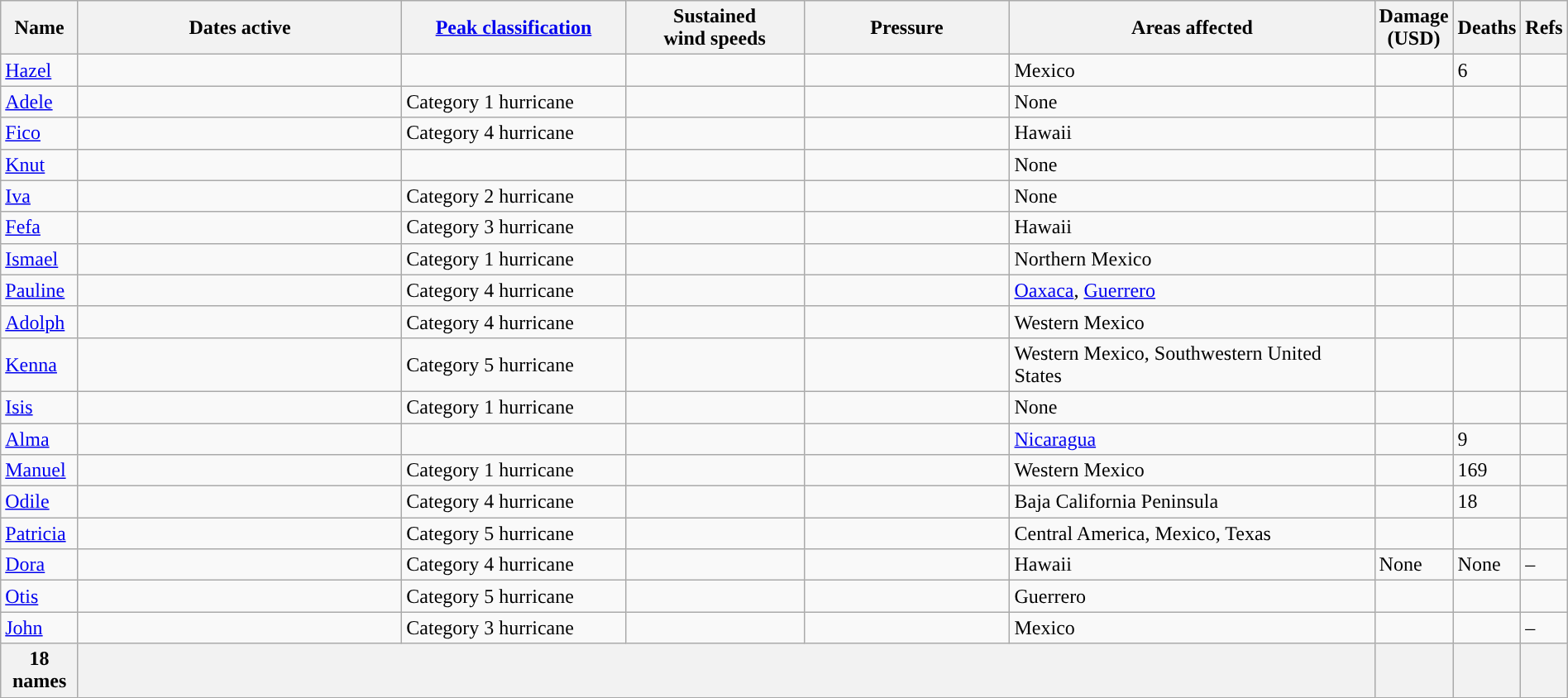<table class="wikitable sortable" width="100%">
<tr>
<th scope="col" width="5%">Name</th>
<th scope="col" width="22.5%">Dates active</th>
<th scope="col" width="15%"><a href='#'>Peak classification</a></th>
<th scope="col" width="12%">Sustained<br>wind speeds</th>
<th scope="col" width="14%">Pressure</th>
<th scope="col" width="25%" class="unsortable">Areas affected</th>
<th scope="col" width="5%">Damage<br>(USD)</th>
<th scope="col" width="5%">Deaths</th>
<th scope="col" width="5%" class="unsortable">Refs</th>
</tr>
<tr>
<td><a href='#'>Hazel</a></td>
<td></td>
<td></td>
<td></td>
<td></td>
<td>Mexico</td>
<td></td>
<td>6</td>
<td></td>
</tr>
<tr>
<td><a href='#'>Adele</a></td>
<td></td>
<td>Category 1 hurricane</td>
<td></td>
<td></td>
<td>None</td>
<td></td>
<td></td>
<td></td>
</tr>
<tr>
<td><a href='#'>Fico</a></td>
<td></td>
<td>Category 4 hurricane</td>
<td></td>
<td></td>
<td>Hawaii</td>
<td></td>
<td></td>
<td></td>
</tr>
<tr>
<td><a href='#'>Knut</a></td>
<td></td>
<td></td>
<td></td>
<td></td>
<td>None</td>
<td></td>
<td></td>
<td></td>
</tr>
<tr>
<td><a href='#'>Iva</a></td>
<td></td>
<td>Category 2 hurricane</td>
<td></td>
<td></td>
<td>None</td>
<td></td>
<td></td>
<td></td>
</tr>
<tr>
<td><a href='#'>Fefa</a></td>
<td></td>
<td>Category 3 hurricane</td>
<td></td>
<td></td>
<td>Hawaii</td>
<td></td>
<td></td>
<td></td>
</tr>
<tr>
<td><a href='#'>Ismael</a></td>
<td></td>
<td>Category 1 hurricane</td>
<td></td>
<td></td>
<td>Northern Mexico</td>
<td></td>
<td></td>
<td></td>
</tr>
<tr>
<td><a href='#'>Pauline</a></td>
<td></td>
<td>Category 4 hurricane</td>
<td></td>
<td></td>
<td><a href='#'>Oaxaca</a>, <a href='#'>Guerrero</a></td>
<td></td>
<td></td>
<td></td>
</tr>
<tr>
<td><a href='#'>Adolph</a></td>
<td></td>
<td>Category 4 hurricane</td>
<td></td>
<td></td>
<td>Western Mexico</td>
<td></td>
<td></td>
<td></td>
</tr>
<tr>
<td><a href='#'>Kenna</a></td>
<td></td>
<td>Category 5 hurricane</td>
<td></td>
<td></td>
<td>Western Mexico, Southwestern United States</td>
<td></td>
<td></td>
<td></td>
</tr>
<tr>
<td><a href='#'>Isis</a></td>
<td></td>
<td>Category 1 hurricane</td>
<td></td>
<td></td>
<td>None</td>
<td></td>
<td></td>
<td></td>
</tr>
<tr>
<td><a href='#'>Alma</a></td>
<td></td>
<td></td>
<td></td>
<td></td>
<td><a href='#'>Nicaragua</a></td>
<td></td>
<td>9</td>
<td></td>
</tr>
<tr>
<td><a href='#'>Manuel</a></td>
<td></td>
<td>Category 1 hurricane</td>
<td></td>
<td></td>
<td>Western Mexico</td>
<td></td>
<td>169</td>
<td></td>
</tr>
<tr>
<td><a href='#'>Odile</a></td>
<td></td>
<td>Category 4 hurricane</td>
<td></td>
<td></td>
<td>Baja California Peninsula</td>
<td></td>
<td>18</td>
<td></td>
</tr>
<tr>
<td><a href='#'>Patricia</a></td>
<td></td>
<td>Category 5 hurricane</td>
<td></td>
<td></td>
<td>Central America, Mexico, Texas</td>
<td></td>
<td></td>
<td></td>
</tr>
<tr>
<td><a href='#'>Dora</a></td>
<td></td>
<td>Category 4 hurricane</td>
<td></td>
<td></td>
<td>Hawaii</td>
<td>None</td>
<td>None</td>
<td>–</td>
</tr>
<tr>
<td><a href='#'>Otis</a></td>
<td></td>
<td>Category 5 hurricane</td>
<td></td>
<td></td>
<td>Guerrero</td>
<td></td>
<td></td>
<td></td>
</tr>
<tr>
<td><a href='#'>John</a></td>
<td></td>
<td>Category 3 hurricane</td>
<td></td>
<td></td>
<td>Mexico</td>
<td></td>
<td></td>
<td>–</td>
</tr>
<tr class="sortbottom">
<th>18 names</th>
<th colspan="5"></th>
<th></th>
<th></th>
<th></th>
</tr>
</table>
